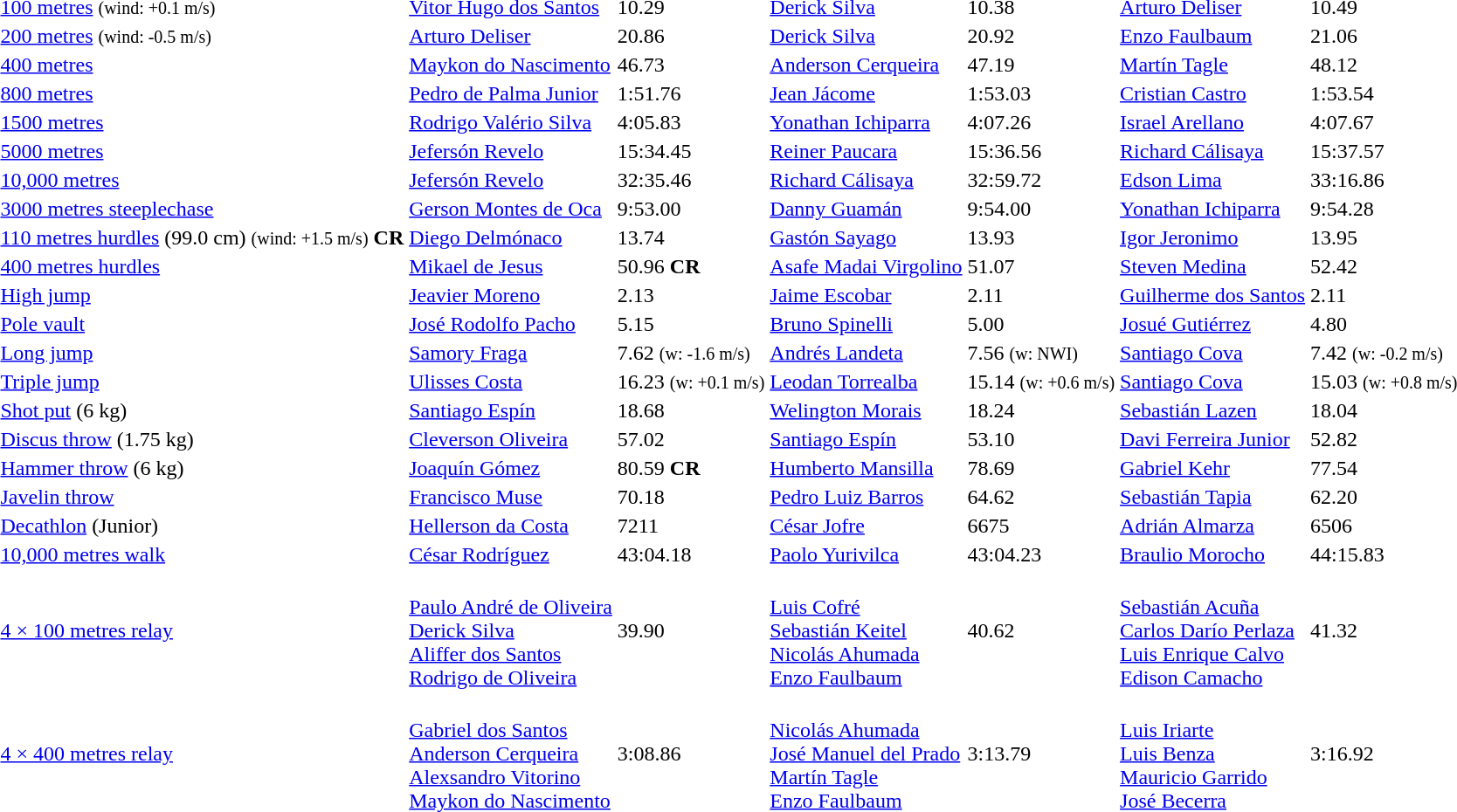<table>
<tr>
<td><a href='#'>100 metres</a> <small>(wind: +0.1 m/s)</small></td>
<td align=left><a href='#'>Vitor Hugo dos Santos</a><br> </td>
<td>10.29</td>
<td align=left><a href='#'>Derick Silva</a><br> </td>
<td>10.38</td>
<td align=left><a href='#'>Arturo Deliser</a><br> </td>
<td>10.49</td>
</tr>
<tr>
<td><a href='#'>200 metres</a> <small>(wind: -0.5 m/s)</small></td>
<td align=left><a href='#'>Arturo Deliser</a><br> </td>
<td>20.86</td>
<td align=left><a href='#'>Derick Silva</a><br> </td>
<td>20.92</td>
<td align=left><a href='#'>Enzo Faulbaum</a><br> </td>
<td>21.06</td>
</tr>
<tr>
<td><a href='#'>400 metres</a></td>
<td align=left><a href='#'>Maykon do Nascimento</a><br> </td>
<td>46.73</td>
<td align=left><a href='#'>Anderson Cerqueira</a><br> </td>
<td>47.19</td>
<td align=left><a href='#'>Martín Tagle</a><br> </td>
<td>48.12</td>
</tr>
<tr>
<td><a href='#'>800 metres</a></td>
<td align=left><a href='#'>Pedro de Palma Junior</a><br> </td>
<td>1:51.76</td>
<td align=left><a href='#'>Jean Jácome</a><br> </td>
<td>1:53.03</td>
<td align=left><a href='#'>Cristian Castro</a><br> </td>
<td>1:53.54</td>
</tr>
<tr>
<td><a href='#'>1500 metres</a></td>
<td align=left><a href='#'>Rodrigo Valério Silva</a><br> </td>
<td>4:05.83</td>
<td align=left><a href='#'>Yonathan Ichiparra</a><br> </td>
<td>4:07.26</td>
<td align=left><a href='#'>Israel Arellano</a><br> </td>
<td>4:07.67</td>
</tr>
<tr>
<td><a href='#'>5000 metres</a></td>
<td align=left><a href='#'>Jefersón Revelo</a><br> </td>
<td>15:34.45</td>
<td align=left><a href='#'>Reiner Paucara</a><br> </td>
<td>15:36.56</td>
<td align=left><a href='#'>Richard Cálisaya</a><br> </td>
<td>15:37.57</td>
</tr>
<tr>
<td><a href='#'>10,000 metres</a></td>
<td align=left><a href='#'>Jefersón Revelo</a><br> </td>
<td>32:35.46</td>
<td align=left><a href='#'>Richard Cálisaya</a><br> </td>
<td>32:59.72</td>
<td align=left><a href='#'>Edson Lima</a><br> </td>
<td>33:16.86</td>
</tr>
<tr>
<td><a href='#'>3000 metres steeplechase</a></td>
<td align=left><a href='#'>Gerson Montes de Oca</a><br> </td>
<td>9:53.00</td>
<td align=left><a href='#'>Danny Guamán</a><br> </td>
<td>9:54.00</td>
<td align=left><a href='#'>Yonathan Ichiparra</a><br> </td>
<td>9:54.28</td>
</tr>
<tr>
<td><a href='#'>110 metres hurdles</a> (99.0 cm) <small>(wind: +1.5 m/s)</small> <strong>CR</strong></td>
<td align=left><a href='#'>Diego Delmónaco</a><br> </td>
<td>13.74</td>
<td align=left><a href='#'>Gastón Sayago</a><br> </td>
<td>13.93</td>
<td align=left><a href='#'>Igor Jeronimo</a><br> </td>
<td>13.95</td>
</tr>
<tr>
<td><a href='#'>400 metres hurdles</a></td>
<td align=left><a href='#'>Mikael de Jesus</a><br> </td>
<td>50.96 <strong>CR</strong></td>
<td align=left><a href='#'>Asafe Madai Virgolino</a><br> </td>
<td>51.07</td>
<td align=left><a href='#'>Steven Medina</a><br> </td>
<td>52.42</td>
</tr>
<tr>
<td><a href='#'>High jump</a></td>
<td align=left><a href='#'>Jeavier Moreno</a><br> </td>
<td>2.13</td>
<td align=left><a href='#'>Jaime Escobar</a><br> </td>
<td>2.11</td>
<td align=left><a href='#'>Guilherme dos Santos</a><br> </td>
<td>2.11</td>
</tr>
<tr>
<td><a href='#'>Pole vault</a></td>
<td align=left><a href='#'>José Rodolfo Pacho</a><br> </td>
<td>5.15</td>
<td align=left><a href='#'>Bruno Spinelli</a><br> </td>
<td>5.00</td>
<td align=left><a href='#'>Josué Gutiérrez</a><br> </td>
<td>4.80</td>
</tr>
<tr>
<td><a href='#'>Long jump</a></td>
<td align=left><a href='#'>Samory Fraga</a><br> </td>
<td>7.62 <small>(w: -1.6 m/s)</small></td>
<td align=left><a href='#'>Andrés Landeta</a><br> </td>
<td>7.56 <small>(w: NWI)</small></td>
<td align=left><a href='#'>Santiago Cova</a><br> </td>
<td>7.42 <small>(w: -0.2 m/s)</small></td>
</tr>
<tr>
<td><a href='#'>Triple jump</a></td>
<td align=left><a href='#'>Ulisses Costa</a><br> </td>
<td>16.23 <small>(w: +0.1 m/s)</small></td>
<td align=left><a href='#'>Leodan Torrealba</a><br> </td>
<td>15.14 <small>(w: +0.6 m/s)</small></td>
<td align=left><a href='#'>Santiago Cova</a><br> </td>
<td>15.03 <small>(w: +0.8 m/s)</small></td>
</tr>
<tr>
<td><a href='#'>Shot put</a> (6 kg)</td>
<td align=left><a href='#'>Santiago Espín</a><br> </td>
<td>18.68</td>
<td align=left><a href='#'>Welington Morais</a><br> </td>
<td>18.24</td>
<td align=left><a href='#'>Sebastián Lazen</a><br> </td>
<td>18.04</td>
</tr>
<tr>
<td><a href='#'>Discus throw</a> (1.75 kg)</td>
<td align=left><a href='#'>Cleverson Oliveira</a><br> </td>
<td>57.02</td>
<td align=left><a href='#'>Santiago Espín</a><br> </td>
<td>53.10</td>
<td align=left><a href='#'>Davi Ferreira Junior</a><br> </td>
<td>52.82</td>
</tr>
<tr>
<td><a href='#'>Hammer throw</a> (6 kg)</td>
<td align=left><a href='#'>Joaquín Gómez</a><br> </td>
<td>80.59 <strong>CR</strong></td>
<td align=left><a href='#'>Humberto Mansilla</a><br> </td>
<td>78.69</td>
<td align=left><a href='#'>Gabriel Kehr</a><br> </td>
<td>77.54</td>
</tr>
<tr>
<td><a href='#'>Javelin throw</a></td>
<td align=left><a href='#'>Francisco Muse</a><br> </td>
<td>70.18</td>
<td align=left><a href='#'>Pedro Luiz Barros</a><br> </td>
<td>64.62</td>
<td align=left><a href='#'>Sebastián Tapia</a><br> </td>
<td>62.20</td>
</tr>
<tr>
<td><a href='#'>Decathlon</a> (Junior)</td>
<td align=left><a href='#'>Hellerson da Costa</a><br> </td>
<td>7211</td>
<td align=left><a href='#'>César Jofre</a><br> </td>
<td>6675</td>
<td align=left><a href='#'>Adrián Almarza</a><br> </td>
<td>6506</td>
</tr>
<tr>
<td><a href='#'>10,000 metres walk</a></td>
<td align=left><a href='#'>César Rodríguez</a><br> </td>
<td>43:04.18</td>
<td align=left><a href='#'>Paolo Yurivilca</a><br> </td>
<td>43:04.23</td>
<td align=left><a href='#'>Braulio Morocho</a><br> </td>
<td>44:15.83</td>
</tr>
<tr>
<td><a href='#'>4 × 100 metres relay</a></td>
<td> <br> <a href='#'>Paulo André de Oliveira</a><br><a href='#'>Derick Silva</a><br><a href='#'>Aliffer dos Santos</a><br><a href='#'>Rodrigo de Oliveira</a></td>
<td>39.90</td>
<td> <br> <a href='#'>Luis Cofré</a><br><a href='#'>Sebastián Keitel</a><br><a href='#'>Nicolás Ahumada</a><br><a href='#'>Enzo Faulbaum</a></td>
<td>40.62</td>
<td> <br> <a href='#'>Sebastián Acuña</a><br><a href='#'>Carlos Darío Perlaza</a><br><a href='#'>Luis Enrique Calvo</a><br><a href='#'>Edison Camacho</a></td>
<td>41.32</td>
</tr>
<tr>
<td><a href='#'>4 × 400 metres relay</a></td>
<td> <br> <a href='#'>Gabriel dos Santos</a><br><a href='#'>Anderson Cerqueira</a><br><a href='#'>Alexsandro Vitorino</a><br><a href='#'>Maykon do Nascimento</a></td>
<td>3:08.86</td>
<td> <br> <a href='#'>Nicolás Ahumada</a><br><a href='#'>José Manuel del Prado</a><br><a href='#'>Martín Tagle</a><br><a href='#'>Enzo Faulbaum</a></td>
<td>3:13.79</td>
<td> <br> <a href='#'>Luis Iriarte</a><br><a href='#'>Luis Benza</a><br><a href='#'>Mauricio Garrido</a><br><a href='#'>José Becerra</a></td>
<td>3:16.92</td>
</tr>
</table>
